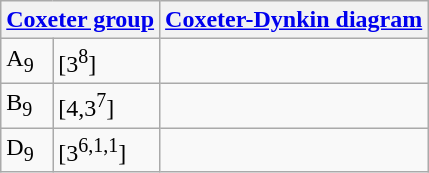<table class=wikitable>
<tr>
<th colspan=2><a href='#'>Coxeter group</a></th>
<th><a href='#'>Coxeter-Dynkin diagram</a></th>
</tr>
<tr>
<td>A<sub>9</sub></td>
<td>[3<sup>8</sup>]</td>
<td></td>
</tr>
<tr>
<td>B<sub>9</sub></td>
<td>[4,3<sup>7</sup>]</td>
<td></td>
</tr>
<tr>
<td>D<sub>9</sub></td>
<td>[3<sup>6,1,1</sup>]</td>
<td></td>
</tr>
</table>
